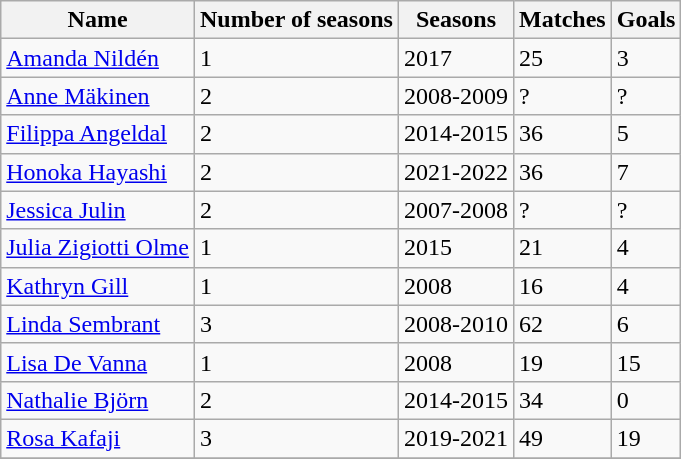<table class="sortable wikitable">
<tr>
<th>Name</th>
<th>Number of seasons</th>
<th>Seasons</th>
<th>Matches</th>
<th>Goals</th>
</tr>
<tr>
<td><a href='#'>Amanda Nildén</a></td>
<td>1</td>
<td>2017</td>
<td>25</td>
<td>3</td>
</tr>
<tr>
<td> <a href='#'>Anne Mäkinen</a></td>
<td>2</td>
<td>2008-2009</td>
<td>?</td>
<td>?</td>
</tr>
<tr>
<td> <a href='#'>Filippa Angeldal</a></td>
<td>2</td>
<td>2014-2015</td>
<td>36</td>
<td>5</td>
</tr>
<tr>
<td> <a href='#'>Honoka Hayashi</a></td>
<td>2</td>
<td>2021-2022</td>
<td>36</td>
<td>7</td>
</tr>
<tr>
<td> <a href='#'>Jessica Julin</a></td>
<td>2</td>
<td>2007-2008</td>
<td>?</td>
<td>?</td>
</tr>
<tr>
<td> <a href='#'>Julia Zigiotti Olme</a></td>
<td>1</td>
<td>2015</td>
<td>21</td>
<td>4</td>
</tr>
<tr>
<td> <a href='#'>Kathryn Gill</a></td>
<td>1</td>
<td>2008</td>
<td>16</td>
<td>4</td>
</tr>
<tr>
<td> <a href='#'>Linda Sembrant</a></td>
<td>3</td>
<td>2008-2010</td>
<td>62</td>
<td>6</td>
</tr>
<tr>
<td> <a href='#'>Lisa De Vanna</a></td>
<td>1</td>
<td>2008</td>
<td>19</td>
<td>15</td>
</tr>
<tr>
<td> <a href='#'>Nathalie Björn</a></td>
<td>2</td>
<td>2014-2015</td>
<td>34</td>
<td>0</td>
</tr>
<tr>
<td> <a href='#'>Rosa Kafaji</a></td>
<td>3</td>
<td>2019-2021</td>
<td>49</td>
<td>19</td>
</tr>
<tr>
</tr>
</table>
